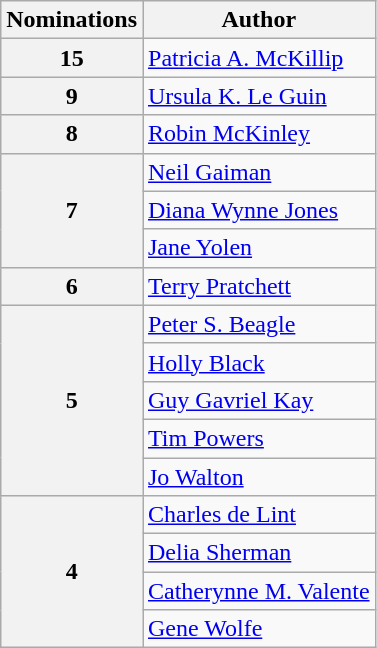<table class="sortable wikitable">
<tr>
<th scope="col">Nominations</th>
<th scope="col">Author</th>
</tr>
<tr>
<th>15</th>
<td><a href='#'>Patricia A. McKillip</a></td>
</tr>
<tr>
<th>9</th>
<td><a href='#'>Ursula K. Le Guin</a></td>
</tr>
<tr>
<th>8</th>
<td><a href='#'>Robin McKinley</a></td>
</tr>
<tr>
<th rowspan=3>7</th>
<td><a href='#'>Neil Gaiman</a></td>
</tr>
<tr>
<td><a href='#'>Diana Wynne Jones</a></td>
</tr>
<tr>
<td><a href='#'>Jane Yolen</a></td>
</tr>
<tr>
<th>6</th>
<td><a href='#'>Terry Pratchett</a></td>
</tr>
<tr>
<th rowspan=5>5</th>
<td><a href='#'>Peter S. Beagle</a></td>
</tr>
<tr>
<td><a href='#'>Holly Black</a></td>
</tr>
<tr>
<td><a href='#'>Guy Gavriel Kay</a></td>
</tr>
<tr>
<td><a href='#'>Tim Powers</a></td>
</tr>
<tr>
<td><a href='#'>Jo Walton</a></td>
</tr>
<tr>
<th rowspan=4>4</th>
<td><a href='#'>Charles de Lint</a></td>
</tr>
<tr>
<td><a href='#'>Delia Sherman</a></td>
</tr>
<tr>
<td><a href='#'>Catherynne M. Valente</a></td>
</tr>
<tr>
<td><a href='#'>Gene Wolfe</a></td>
</tr>
</table>
